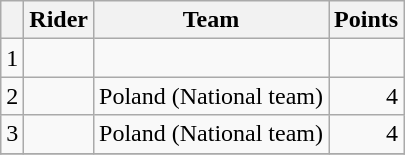<table class="wikitable">
<tr>
<th></th>
<th>Rider</th>
<th>Team</th>
<th>Points</th>
</tr>
<tr>
<td>1</td>
<td>   </td>
<td></td>
<td align="right"></td>
</tr>
<tr>
<td>2</td>
<td></td>
<td>Poland (National team)</td>
<td align="right">4</td>
</tr>
<tr>
<td>3</td>
<td></td>
<td>Poland (National team)</td>
<td align="right">4</td>
</tr>
<tr>
</tr>
</table>
